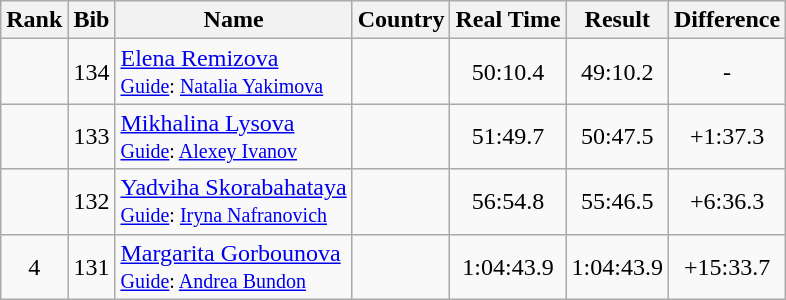<table class="wikitable sortable" style="text-align:center">
<tr>
<th>Rank</th>
<th>Bib</th>
<th>Name</th>
<th>Country</th>
<th>Real Time</th>
<th>Result</th>
<th>Difference</th>
</tr>
<tr>
<td></td>
<td>134</td>
<td align=left><a href='#'>Elena Remizova</a><br><small><a href='#'>Guide</a>: <a href='#'>Natalia Yakimova</a></small></td>
<td align=left></td>
<td>50:10.4</td>
<td>49:10.2</td>
<td>-</td>
</tr>
<tr>
<td></td>
<td>133</td>
<td align=left><a href='#'>Mikhalina Lysova</a><br><small><a href='#'>Guide</a>: <a href='#'>Alexey Ivanov</a></small></td>
<td align=left></td>
<td>51:49.7</td>
<td>50:47.5</td>
<td>+1:37.3</td>
</tr>
<tr>
<td></td>
<td>132</td>
<td align=left><a href='#'>Yadviha Skorabahataya</a><br><small><a href='#'>Guide</a>: <a href='#'>Iryna Nafranovich</a></small></td>
<td align=left></td>
<td>56:54.8</td>
<td>55:46.5</td>
<td>+6:36.3</td>
</tr>
<tr>
<td>4</td>
<td>131</td>
<td align=left><a href='#'>Margarita Gorbounova</a><br><small><a href='#'>Guide</a>: <a href='#'>Andrea Bundon</a></small></td>
<td align=left></td>
<td>1:04:43.9</td>
<td>1:04:43.9</td>
<td>+15:33.7</td>
</tr>
</table>
